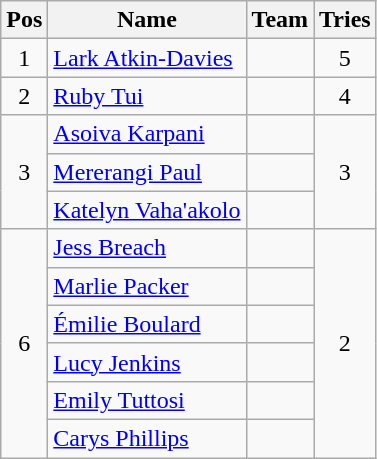<table class="wikitable" style="text-align:center">
<tr>
<th>Pos</th>
<th>Name</th>
<th>Team</th>
<th>Tries</th>
</tr>
<tr>
<td>1</td>
<td align="left"><a href='#'>Lark Atkin-Davies</a></td>
<td align="left"></td>
<td>5</td>
</tr>
<tr>
<td>2</td>
<td align="left"><a href='#'>Ruby Tui</a></td>
<td align="left"></td>
<td>4</td>
</tr>
<tr>
<td rowspan=3>3</td>
<td align="left"><a href='#'>Asoiva Karpani</a></td>
<td align="left"></td>
<td rowspan=3>3</td>
</tr>
<tr>
<td align="left"><a href='#'>Mererangi Paul</a></td>
<td align="left"></td>
</tr>
<tr>
<td align="left"><a href='#'>Katelyn Vaha'akolo</a></td>
<td align="left"></td>
</tr>
<tr>
<td rowspan=6>6</td>
<td align="left"><a href='#'>Jess Breach</a></td>
<td align="left"></td>
<td rowspan=6>2</td>
</tr>
<tr>
<td align="left"><a href='#'>Marlie Packer</a></td>
<td align="left"></td>
</tr>
<tr>
<td align="left"><a href='#'>Émilie Boulard</a></td>
<td align="left"></td>
</tr>
<tr>
<td align="left"><a href='#'>Lucy Jenkins</a></td>
<td align="left"></td>
</tr>
<tr>
<td align="left"><a href='#'>Emily Tuttosi</a></td>
<td align="left"></td>
</tr>
<tr>
<td align="left"><a href='#'>Carys Phillips</a></td>
<td align="left"></td>
</tr>
</table>
